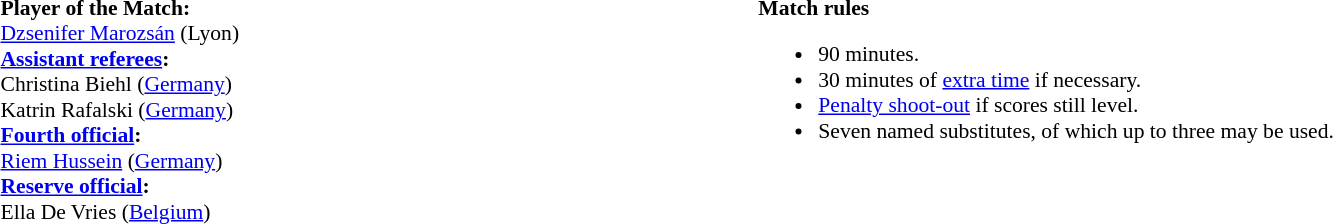<table width=100% style="font-size:90%">
<tr>
<td><br><strong>Player of the Match:</strong>
<br><a href='#'>Dzsenifer Marozsán</a> (Lyon)<br><strong><a href='#'>Assistant referees</a>:</strong>
<br>Christina Biehl (<a href='#'>Germany</a>)
<br>Katrin Rafalski (<a href='#'>Germany</a>)
<br><strong><a href='#'>Fourth official</a>:</strong>
<br><a href='#'>Riem Hussein</a> (<a href='#'>Germany</a>)
<br><strong><a href='#'>Reserve official</a>:</strong>
<br>Ella De Vries (<a href='#'>Belgium</a>)</td>
<td style="width:60%; vertical-align:top;"><br><strong>Match rules</strong><ul><li>90 minutes.</li><li>30 minutes of <a href='#'>extra time</a> if necessary.</li><li><a href='#'>Penalty shoot-out</a> if scores still level.</li><li>Seven named substitutes, of which up to three may be used.</li></ul></td>
</tr>
</table>
